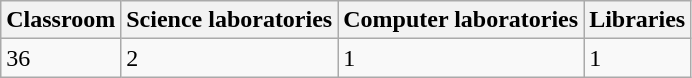<table class="wikitable">
<tr>
<th>Classroom</th>
<th>Science laboratories</th>
<th>Computer laboratories</th>
<th>Libraries</th>
</tr>
<tr>
<td>36</td>
<td>2</td>
<td>1</td>
<td>1</td>
</tr>
</table>
